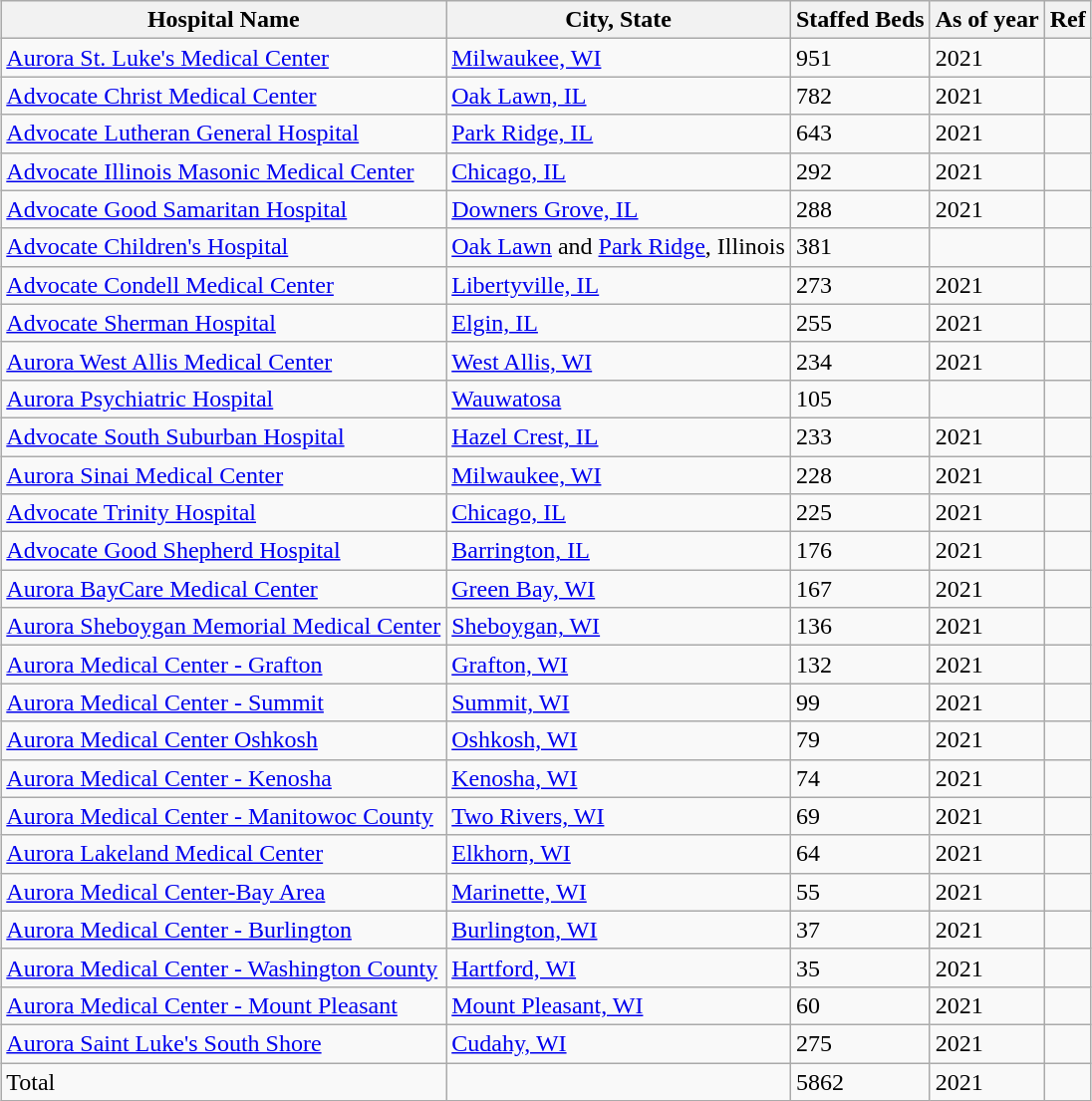<table class="wikitable sortable" style="margin-left: auto; margin-right: auto; border: none;">
<tr>
<th>Hospital Name</th>
<th>City, State</th>
<th>Staffed Beds</th>
<th>As of year</th>
<th>Ref</th>
</tr>
<tr>
<td><a href='#'>Aurora St. Luke's Medical Center</a></td>
<td><a href='#'>Milwaukee, WI</a></td>
<td>951</td>
<td>2021</td>
<td></td>
</tr>
<tr>
<td><a href='#'>Advocate Christ Medical Center</a></td>
<td><a href='#'>Oak Lawn, IL</a></td>
<td>782</td>
<td>2021</td>
<td></td>
</tr>
<tr>
<td><a href='#'>Advocate Lutheran General Hospital</a></td>
<td><a href='#'>Park Ridge, IL</a></td>
<td>643</td>
<td>2021</td>
<td></td>
</tr>
<tr>
<td><a href='#'>Advocate Illinois Masonic Medical Center</a></td>
<td><a href='#'>Chicago, IL</a></td>
<td>292</td>
<td>2021</td>
<td></td>
</tr>
<tr>
<td><a href='#'>Advocate Good Samaritan Hospital</a></td>
<td><a href='#'>Downers Grove, IL</a></td>
<td>288</td>
<td>2021</td>
<td></td>
</tr>
<tr>
<td><a href='#'>Advocate Children's Hospital</a></td>
<td><a href='#'>Oak Lawn</a> and <a href='#'>Park Ridge</a>, Illinois</td>
<td>381</td>
<td></td>
<td></td>
</tr>
<tr>
<td><a href='#'>Advocate Condell Medical Center</a></td>
<td><a href='#'>Libertyville, IL</a></td>
<td>273</td>
<td>2021</td>
<td></td>
</tr>
<tr>
<td><a href='#'>Advocate Sherman Hospital</a></td>
<td><a href='#'>Elgin, IL</a></td>
<td>255</td>
<td>2021</td>
<td></td>
</tr>
<tr>
<td><a href='#'>Aurora West Allis Medical Center</a></td>
<td><a href='#'>West Allis, WI</a></td>
<td>234</td>
<td>2021</td>
<td></td>
</tr>
<tr>
<td><a href='#'>Aurora Psychiatric Hospital</a></td>
<td><a href='#'>Wauwatosa</a></td>
<td>105</td>
<td></td>
<td></td>
</tr>
<tr>
<td><a href='#'>Advocate South Suburban Hospital</a></td>
<td><a href='#'>Hazel Crest, IL</a></td>
<td>233</td>
<td>2021</td>
<td></td>
</tr>
<tr>
<td><a href='#'>Aurora Sinai Medical Center</a></td>
<td><a href='#'>Milwaukee, WI</a></td>
<td>228</td>
<td>2021</td>
<td></td>
</tr>
<tr>
<td><a href='#'>Advocate Trinity Hospital</a></td>
<td><a href='#'>Chicago, IL</a></td>
<td>225</td>
<td>2021</td>
<td></td>
</tr>
<tr>
<td><a href='#'>Advocate Good Shepherd Hospital</a></td>
<td><a href='#'>Barrington, IL</a></td>
<td>176</td>
<td>2021</td>
<td></td>
</tr>
<tr>
<td><a href='#'>Aurora BayCare Medical Center</a></td>
<td><a href='#'>Green Bay, WI</a></td>
<td>167</td>
<td>2021</td>
<td></td>
</tr>
<tr>
<td><a href='#'>Aurora Sheboygan Memorial Medical Center</a></td>
<td><a href='#'>Sheboygan, WI</a></td>
<td>136</td>
<td>2021</td>
<td></td>
</tr>
<tr>
<td><a href='#'>Aurora Medical Center - Grafton</a></td>
<td><a href='#'>Grafton, WI</a></td>
<td>132</td>
<td>2021</td>
<td></td>
</tr>
<tr>
<td><a href='#'>Aurora Medical Center - Summit</a></td>
<td><a href='#'>Summit, WI</a></td>
<td>99</td>
<td>2021</td>
<td></td>
</tr>
<tr>
<td><a href='#'>Aurora Medical Center Oshkosh</a></td>
<td><a href='#'>Oshkosh, WI</a></td>
<td>79</td>
<td>2021</td>
<td></td>
</tr>
<tr>
<td><a href='#'>Aurora Medical Center - Kenosha</a></td>
<td><a href='#'>Kenosha, WI</a></td>
<td>74</td>
<td>2021</td>
<td></td>
</tr>
<tr>
<td><a href='#'>Aurora Medical Center - Manitowoc County</a></td>
<td><a href='#'>Two Rivers, WI</a></td>
<td>69</td>
<td>2021</td>
<td></td>
</tr>
<tr>
<td><a href='#'>Aurora Lakeland Medical Center</a></td>
<td><a href='#'>Elkhorn, WI</a></td>
<td>64</td>
<td>2021</td>
<td></td>
</tr>
<tr>
<td><a href='#'>Aurora Medical Center-Bay Area</a></td>
<td><a href='#'>Marinette, WI</a></td>
<td>55</td>
<td>2021</td>
<td></td>
</tr>
<tr>
<td><a href='#'>Aurora Medical Center - Burlington</a></td>
<td><a href='#'>Burlington, WI</a></td>
<td>37</td>
<td>2021</td>
<td></td>
</tr>
<tr>
<td><a href='#'>Aurora Medical Center - Washington County</a></td>
<td><a href='#'>Hartford, WI</a></td>
<td>35</td>
<td>2021</td>
<td></td>
</tr>
<tr>
<td><a href='#'>Aurora Medical Center - Mount Pleasant</a></td>
<td><a href='#'>Mount Pleasant, WI</a></td>
<td>60</td>
<td>2021</td>
<td></td>
</tr>
<tr>
<td><a href='#'>Aurora Saint Luke's South Shore</a></td>
<td><a href='#'>Cudahy, WI</a></td>
<td>275</td>
<td>2021</td>
<td></td>
</tr>
<tr>
<td>Total</td>
<td></td>
<td>5862</td>
<td>2021</td>
<td></td>
</tr>
</table>
